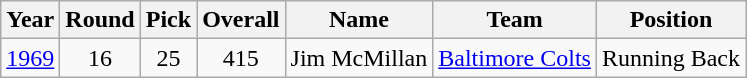<table class="wikitable sortable" style="text-align:center;">
<tr>
<th>Year</th>
<th>Round</th>
<th>Pick</th>
<th>Overall</th>
<th>Name</th>
<th>Team</th>
<th>Position</th>
</tr>
<tr>
<td><a href='#'>1969</a></td>
<td>16</td>
<td>25</td>
<td>415</td>
<td>Jim McMillan</td>
<td><a href='#'>Baltimore Colts</a></td>
<td>Running Back</td>
</tr>
</table>
